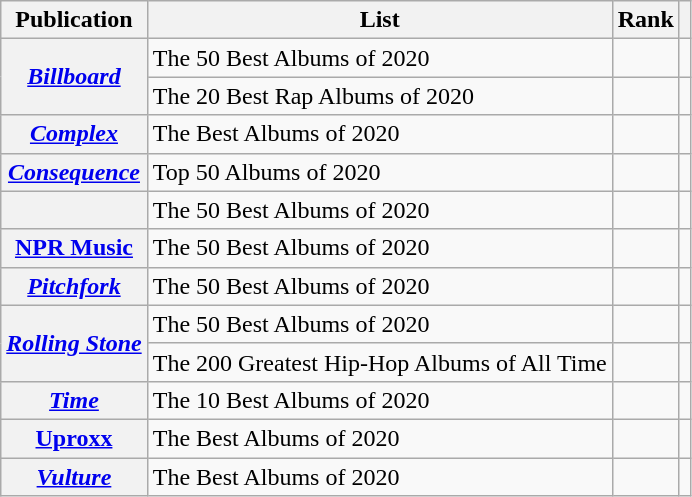<table class="wikitable sortable plainrowheaders" style="border:none; margin:0;">
<tr>
<th scope="col">Publication</th>
<th scope="col" class="unsortable">List</th>
<th scope="col" data-sort-type="number">Rank</th>
<th scope="col" class="unsortable"></th>
</tr>
<tr>
<th scope="row" rowspan="2"><em><a href='#'>Billboard</a></em></th>
<td>The 50 Best Albums of 2020</td>
<td></td>
<td></td>
</tr>
<tr>
<td>The 20 Best Rap Albums of 2020</td>
<td></td>
<td></td>
</tr>
<tr>
<th scope="row"><em><a href='#'>Complex</a></em></th>
<td>The Best Albums of 2020</td>
<td></td>
<td></td>
</tr>
<tr>
<th scope="row"><em><a href='#'>Consequence</a></em></th>
<td>Top 50 Albums of 2020</td>
<td></td>
<td></td>
</tr>
<tr>
<th scope="row"></th>
<td>The 50 Best Albums of 2020</td>
<td></td>
<td></td>
</tr>
<tr>
<th scope="row"><a href='#'>NPR Music</a></th>
<td>The 50 Best Albums of 2020</td>
<td></td>
<td></td>
</tr>
<tr>
<th scope="row"><em><a href='#'>Pitchfork</a></em></th>
<td>The 50 Best Albums of 2020</td>
<td></td>
<td></td>
</tr>
<tr>
<th scope="row" rowspan="2"><em><a href='#'>Rolling Stone</a></em></th>
<td>The 50 Best Albums of 2020</td>
<td></td>
<td></td>
</tr>
<tr>
<td>The 200 Greatest Hip-Hop Albums of All Time</td>
<td></td>
<td></td>
</tr>
<tr>
<th scope="row"><em><a href='#'>Time</a></em></th>
<td>The 10 Best Albums of 2020</td>
<td></td>
<td></td>
</tr>
<tr>
<th scope="row"><a href='#'>Uproxx</a></th>
<td>The Best Albums of 2020</td>
<td></td>
<td></td>
</tr>
<tr>
<th scope="row"><em><a href='#'>Vulture</a></em></th>
<td>The Best Albums of 2020</td>
<td></td>
<td></td>
</tr>
</table>
